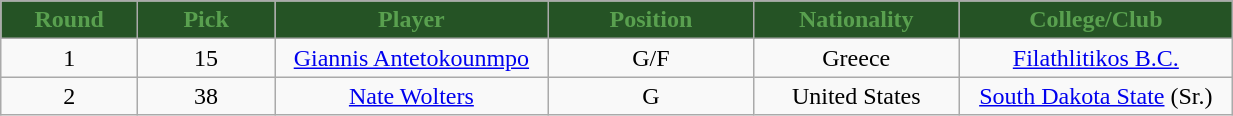<table class="wikitable sortable sortable">
<tr>
<th style="background:#255325; color:#59A04F" width="10%">Round</th>
<th style="background:#255325; color:#59A04F" width="10%">Pick</th>
<th style="background:#255325; color:#59A04F" width="20%">Player</th>
<th style="background:#255325; color:#59A04F" width="15%">Position</th>
<th style="background:#255325; color:#59A04F" width="15%">Nationality</th>
<th style="background:#255325; color:#59A04F" width="20%">College/Club</th>
</tr>
<tr style="text-align: center">
<td>1</td>
<td>15</td>
<td><a href='#'>Giannis Antetokounmpo</a></td>
<td>G/F</td>
<td>Greece</td>
<td><a href='#'>Filathlitikos B.C.</a></td>
</tr>
<tr style="text-align: center">
<td>2</td>
<td>38</td>
<td><a href='#'>Nate Wolters</a></td>
<td>G</td>
<td>United States</td>
<td><a href='#'>South Dakota State</a> (Sr.)</td>
</tr>
</table>
